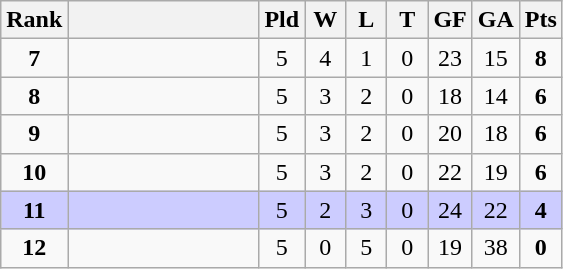<table class="wikitable">
<tr>
<th bgcolor="#efefef" width="20">Rank</th>
<th bgcolor="#efefef" width="120"></th>
<th bgcolor="#efefef" width="20">Pld</th>
<th bgcolor="#efefef" width="20">W</th>
<th bgcolor="#efefef" width="20">L</th>
<th bgcolor="#efefef" width="20">T</th>
<th bgcolor="#efefef" width="20">GF</th>
<th bgcolor="#efefef" width="20">GA</th>
<th bgcolor="#efefef" width="20">Pts</th>
</tr>
<tr align=center>
<td><strong>7</strong></td>
<td align=left></td>
<td>5</td>
<td>4</td>
<td>1</td>
<td>0</td>
<td>23</td>
<td>15</td>
<td><strong>8</strong></td>
</tr>
<tr align=center>
<td><strong>8</strong></td>
<td align=left></td>
<td>5</td>
<td>3</td>
<td>2</td>
<td>0</td>
<td>18</td>
<td>14</td>
<td><strong>6</strong></td>
</tr>
<tr align=center>
<td><strong>9</strong></td>
<td align=left></td>
<td>5</td>
<td>3</td>
<td>2</td>
<td>0</td>
<td>20</td>
<td>18</td>
<td><strong>6</strong></td>
</tr>
<tr align=center>
<td><strong>10</strong></td>
<td align=left></td>
<td>5</td>
<td>3</td>
<td>2</td>
<td>0</td>
<td>22</td>
<td>19</td>
<td><strong>6</strong></td>
</tr>
<tr align=center bgcolor="ccccff">
<td><strong>11</strong></td>
<td align=left></td>
<td>5</td>
<td>2</td>
<td>3</td>
<td>0</td>
<td>24</td>
<td>22</td>
<td><strong>4</strong></td>
</tr>
<tr align=center>
<td><strong>12</strong></td>
<td align=left></td>
<td>5</td>
<td>0</td>
<td>5</td>
<td>0</td>
<td>19</td>
<td>38</td>
<td><strong>0</strong></td>
</tr>
</table>
